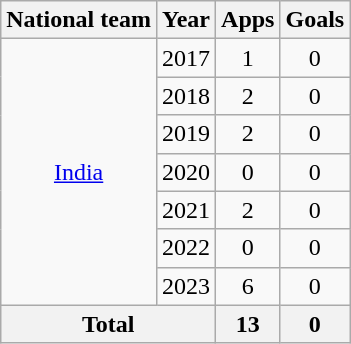<table class="wikitable" style="text-align: center;">
<tr>
<th>National team</th>
<th>Year</th>
<th>Apps</th>
<th>Goals</th>
</tr>
<tr>
<td rowspan="7"><a href='#'>India</a></td>
<td>2017</td>
<td>1</td>
<td>0</td>
</tr>
<tr>
<td>2018</td>
<td>2</td>
<td>0</td>
</tr>
<tr>
<td>2019</td>
<td>2</td>
<td>0</td>
</tr>
<tr>
<td>2020</td>
<td>0</td>
<td>0</td>
</tr>
<tr>
<td>2021</td>
<td>2</td>
<td>0</td>
</tr>
<tr>
<td>2022</td>
<td>0</td>
<td>0</td>
</tr>
<tr>
<td>2023</td>
<td>6</td>
<td>0</td>
</tr>
<tr>
<th colspan="2">Total</th>
<th>13</th>
<th>0</th>
</tr>
</table>
